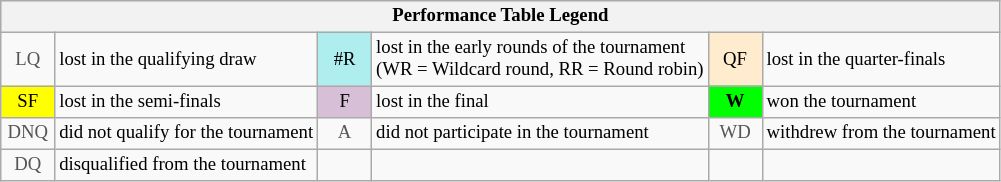<table class="wikitable" style="font-size:78%;">
<tr bgcolor="#efefef">
<th colspan="6">Performance Table Legend</th>
</tr>
<tr>
<td align="center" style="color:#555555;" width="30">LQ</td>
<td>lost in the qualifying draw</td>
<td align="center" style="background:#afeeee;">#R</td>
<td>lost in the early rounds of the tournament<br>(WR = Wildcard round, RR = Round robin)</td>
<td align="center" style="background:#ffebcd;">QF</td>
<td>lost in the quarter-finals</td>
</tr>
<tr>
<td align="center" style="background:yellow;">SF</td>
<td>lost in the semi-finals</td>
<td align="center" style="background:#D8BFD8;">F</td>
<td>lost in the final</td>
<td align="center" style="background:#00ff00;"><strong>W</strong></td>
<td>won the tournament</td>
</tr>
<tr>
<td align="center" style="color:#555555;" width="30">DNQ</td>
<td>did not qualify for the tournament</td>
<td align="center" style="color:#555555;" width="30">A</td>
<td>did not participate in the tournament</td>
<td align="center" style="color:#555555;" width="30">WD</td>
<td>withdrew from the tournament</td>
</tr>
<tr>
<td align="center" style="color:#555555;" width="30">DQ</td>
<td>disqualified from the tournament</td>
<td></td>
<td></td>
<td></td>
<td></td>
</tr>
</table>
